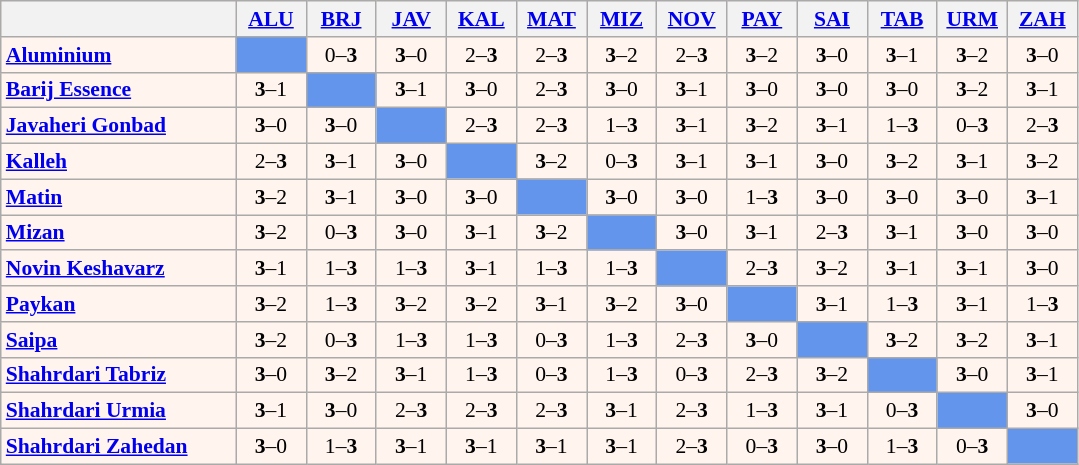<table cellspacing="0" cellpadding="3" style="background-color: #fff5ee; font-size: 90%; text-align: center" class="wikitable">
<tr>
<th width=150></th>
<th width=40><a href='#'>ALU</a></th>
<th width=40><a href='#'>BRJ</a></th>
<th width=40><a href='#'>JAV</a></th>
<th width=40><a href='#'>KAL</a></th>
<th width=40><a href='#'>MAT</a></th>
<th width=40><a href='#'>MIZ</a></th>
<th width=40><a href='#'>NOV</a></th>
<th width=40><a href='#'>PAY</a></th>
<th width=40><a href='#'>SAI</a></th>
<th width=40><a href='#'>TAB</a></th>
<th width=40><a href='#'>URM</a></th>
<th width=40><a href='#'>ZAH</a></th>
</tr>
<tr>
<td align=left><strong><a href='#'>Aluminium</a></strong></td>
<td bgcolor="#6495ed"></td>
<td>0–<strong>3</strong></td>
<td><strong>3</strong>–0</td>
<td>2–<strong>3</strong></td>
<td>2–<strong>3</strong></td>
<td><strong>3</strong>–2</td>
<td>2–<strong>3</strong></td>
<td><strong>3</strong>–2</td>
<td><strong>3</strong>–0</td>
<td><strong>3</strong>–1</td>
<td><strong>3</strong>–2</td>
<td><strong>3</strong>–0</td>
</tr>
<tr>
<td align=left><strong><a href='#'>Barij Essence</a></strong></td>
<td><strong>3</strong>–1</td>
<td bgcolor="#6495ed"></td>
<td><strong>3</strong>–1</td>
<td><strong>3</strong>–0</td>
<td>2–<strong>3</strong></td>
<td><strong>3</strong>–0</td>
<td><strong>3</strong>–1</td>
<td><strong>3</strong>–0</td>
<td><strong>3</strong>–0</td>
<td><strong>3</strong>–0</td>
<td><strong>3</strong>–2</td>
<td><strong>3</strong>–1</td>
</tr>
<tr>
<td align=left><strong><a href='#'>Javaheri Gonbad</a></strong></td>
<td><strong>3</strong>–0</td>
<td><strong>3</strong>–0</td>
<td bgcolor="#6495ed"></td>
<td>2–<strong>3</strong></td>
<td>2–<strong>3</strong></td>
<td>1–<strong>3</strong></td>
<td><strong>3</strong>–1</td>
<td><strong>3</strong>–2</td>
<td><strong>3</strong>–1</td>
<td>1–<strong>3</strong></td>
<td>0–<strong>3</strong></td>
<td>2–<strong>3</strong></td>
</tr>
<tr>
<td align=left><strong><a href='#'>Kalleh</a></strong></td>
<td>2–<strong>3</strong></td>
<td><strong>3</strong>–1</td>
<td><strong>3</strong>–0</td>
<td bgcolor="#6495ed"></td>
<td><strong>3</strong>–2</td>
<td>0–<strong>3</strong></td>
<td><strong>3</strong>–1</td>
<td><strong>3</strong>–1</td>
<td><strong>3</strong>–0</td>
<td><strong>3</strong>–2</td>
<td><strong>3</strong>–1</td>
<td><strong>3</strong>–2</td>
</tr>
<tr>
<td align=left><strong><a href='#'>Matin</a></strong></td>
<td><strong>3</strong>–2</td>
<td><strong>3</strong>–1</td>
<td><strong>3</strong>–0</td>
<td><strong>3</strong>–0</td>
<td bgcolor="#6495ed"></td>
<td><strong>3</strong>–0</td>
<td><strong>3</strong>–0</td>
<td>1–<strong>3</strong></td>
<td><strong>3</strong>–0</td>
<td><strong>3</strong>–0</td>
<td><strong>3</strong>–0</td>
<td><strong>3</strong>–1</td>
</tr>
<tr>
<td align=left><strong><a href='#'>Mizan</a></strong></td>
<td><strong>3</strong>–2</td>
<td>0–<strong>3</strong></td>
<td><strong>3</strong>–0</td>
<td><strong>3</strong>–1</td>
<td><strong>3</strong>–2</td>
<td bgcolor="#6495ed"></td>
<td><strong>3</strong>–0</td>
<td><strong>3</strong>–1</td>
<td>2–<strong>3</strong></td>
<td><strong>3</strong>–1</td>
<td><strong>3</strong>–0</td>
<td><strong>3</strong>–0</td>
</tr>
<tr>
<td align=left><strong><a href='#'>Novin Keshavarz</a></strong></td>
<td><strong>3</strong>–1</td>
<td>1–<strong>3</strong></td>
<td>1–<strong>3</strong></td>
<td><strong>3</strong>–1</td>
<td>1–<strong>3</strong></td>
<td>1–<strong>3</strong></td>
<td bgcolor="#6495ed"></td>
<td>2–<strong>3</strong></td>
<td><strong>3</strong>–2</td>
<td><strong>3</strong>–1</td>
<td><strong>3</strong>–1</td>
<td><strong>3</strong>–0</td>
</tr>
<tr>
<td align=left><strong><a href='#'>Paykan</a></strong></td>
<td><strong>3</strong>–2</td>
<td>1–<strong>3</strong></td>
<td><strong>3</strong>–2</td>
<td><strong>3</strong>–2</td>
<td><strong>3</strong>–1</td>
<td><strong>3</strong>–2</td>
<td><strong>3</strong>–0</td>
<td bgcolor="#6495ed"></td>
<td><strong>3</strong>–1</td>
<td>1–<strong>3</strong></td>
<td><strong>3</strong>–1</td>
<td>1–<strong>3</strong></td>
</tr>
<tr>
<td align=left><strong><a href='#'>Saipa</a></strong></td>
<td><strong>3</strong>–2</td>
<td>0–<strong>3</strong></td>
<td>1–<strong>3</strong></td>
<td>1–<strong>3</strong></td>
<td>0–<strong>3</strong></td>
<td>1–<strong>3</strong></td>
<td>2–<strong>3</strong></td>
<td><strong>3</strong>–0</td>
<td bgcolor="#6495ed"></td>
<td><strong>3</strong>–2</td>
<td><strong>3</strong>–2</td>
<td><strong>3</strong>–1</td>
</tr>
<tr>
<td align=left><strong><a href='#'>Shahrdari Tabriz</a></strong></td>
<td><strong>3</strong>–0</td>
<td><strong>3</strong>–2</td>
<td><strong>3</strong>–1</td>
<td>1–<strong>3</strong></td>
<td>0–<strong>3</strong></td>
<td>1–<strong>3</strong></td>
<td>0–<strong>3</strong></td>
<td>2–<strong>3</strong></td>
<td><strong>3</strong>–2</td>
<td bgcolor="#6495ed"></td>
<td><strong>3</strong>–0</td>
<td><strong>3</strong>–1</td>
</tr>
<tr>
<td align=left><strong><a href='#'>Shahrdari Urmia</a></strong></td>
<td><strong>3</strong>–1</td>
<td><strong>3</strong>–0</td>
<td>2–<strong>3</strong></td>
<td>2–<strong>3</strong></td>
<td>2–<strong>3</strong></td>
<td><strong>3</strong>–1</td>
<td>2–<strong>3</strong></td>
<td>1–<strong>3</strong></td>
<td><strong>3</strong>–1</td>
<td>0–<strong>3</strong></td>
<td bgcolor="#6495ed"></td>
<td><strong>3</strong>–0</td>
</tr>
<tr>
<td align=left><strong><a href='#'>Shahrdari Zahedan</a></strong></td>
<td><strong>3</strong>–0</td>
<td>1–<strong>3</strong></td>
<td><strong>3</strong>–1</td>
<td><strong>3</strong>–1</td>
<td><strong>3</strong>–1</td>
<td><strong>3</strong>–1</td>
<td>2–<strong>3</strong></td>
<td>0–<strong>3</strong></td>
<td><strong>3</strong>–0</td>
<td>1–<strong>3</strong></td>
<td>0–<strong>3</strong></td>
<td bgcolor="#6495ed"></td>
</tr>
</table>
